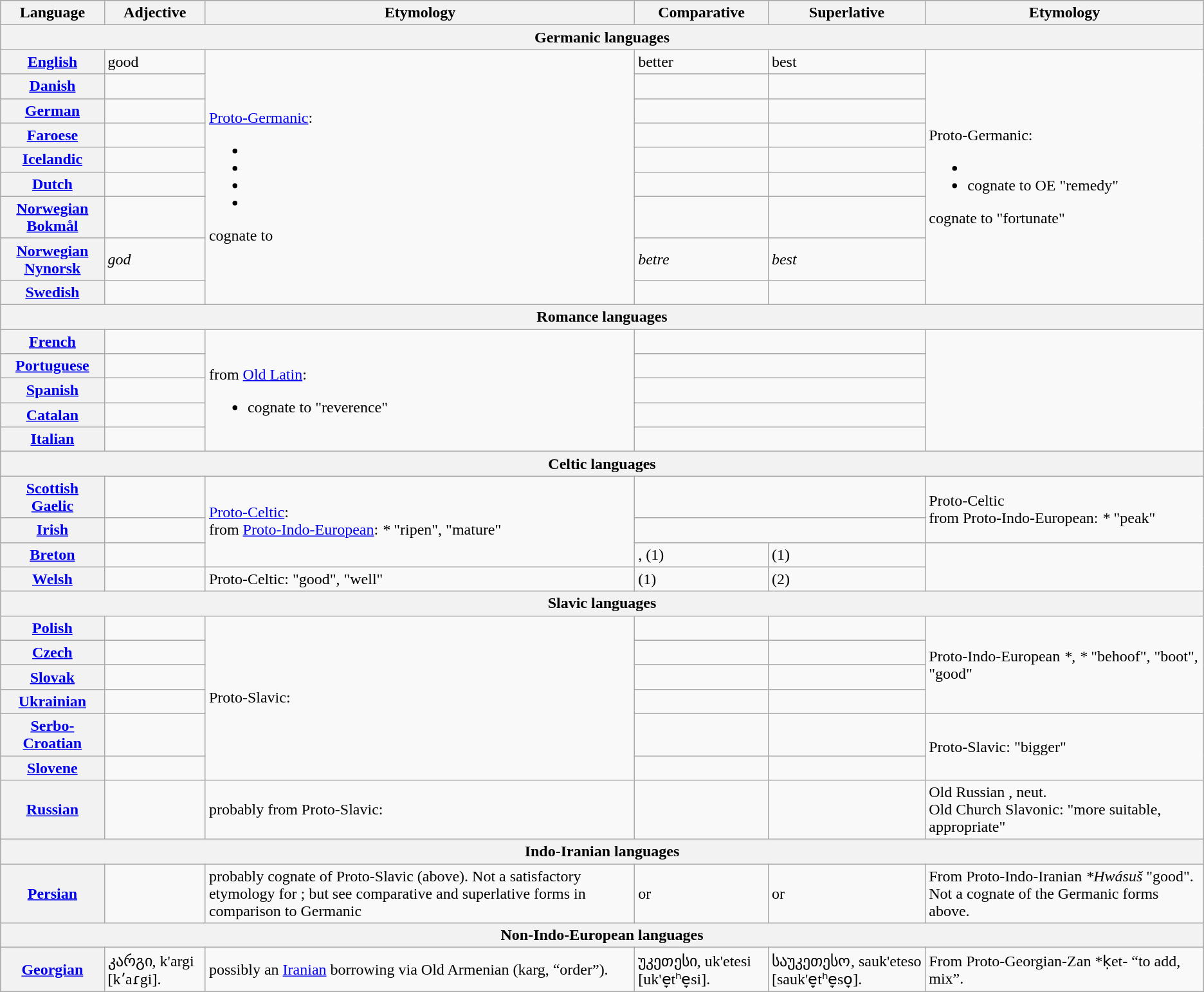<table class="wikitable">
<tr>
</tr>
<tr>
<th>Language</th>
<th>Adjective</th>
<th>Etymology</th>
<th>Comparative</th>
<th>Superlative</th>
<th>Etymology</th>
</tr>
<tr>
<th colspan="6">Germanic languages</th>
</tr>
<tr>
<th><a href='#'>English</a></th>
<td>good</td>
<td rowspan="9"><a href='#'>Proto-Germanic</a>: <br><ul><li></li><li></li><li></li><li></li></ul>cognate to </td>
<td>better</td>
<td>best</td>
<td rowspan="9">Proto-Germanic: <br><ul><li></li><li>cognate to OE  "remedy"</li></ul>cognate to  "fortunate"</td>
</tr>
<tr>
<th><a href='#'>Danish</a></th>
<td></td>
<td></td>
<td></td>
</tr>
<tr>
<th><a href='#'>German</a></th>
<td></td>
<td></td>
<td></td>
</tr>
<tr>
<th><a href='#'>Faroese</a></th>
<td></td>
<td></td>
<td></td>
</tr>
<tr>
<th><a href='#'>Icelandic</a></th>
<td></td>
<td></td>
<td></td>
</tr>
<tr>
<th><a href='#'>Dutch</a></th>
<td></td>
<td></td>
<td></td>
</tr>
<tr>
<th><a href='#'>Norwegian Bokmål</a></th>
<td></td>
<td></td>
<td></td>
</tr>
<tr>
<th><a href='#'>Norwegian Nynorsk</a></th>
<td><em>god</em></td>
<td><em>betre</em></td>
<td><em>best</em></td>
</tr>
<tr>
<th><a href='#'>Swedish</a></th>
<td></td>
<td></td>
<td></td>
</tr>
<tr>
<th colspan="6">Romance languages</th>
</tr>
<tr>
<th><a href='#'>French</a></th>
<td></td>
<td rowspan="5"><br>from <a href='#'>Old Latin</a>: <ul><li>cognate to  "reverence"</li></ul></td>
<td colspan="2"></td>
<td rowspan="5"></td>
</tr>
<tr>
<th><a href='#'>Portuguese</a></th>
<td></td>
<td colspan="2"></td>
</tr>
<tr>
<th><a href='#'>Spanish</a></th>
<td></td>
<td colspan="2"></td>
</tr>
<tr>
<th><a href='#'>Catalan</a></th>
<td></td>
<td colspan="2"></td>
</tr>
<tr>
<th><a href='#'>Italian</a></th>
<td></td>
<td colspan="2"></td>
</tr>
<tr>
<th colspan="6">Celtic languages</th>
</tr>
<tr>
<th><a href='#'>Scottish Gaelic</a></th>
<td></td>
<td rowspan="3"><a href='#'>Proto-Celtic</a>: <br>from <a href='#'>Proto-Indo-European</a>: <em>*</em> "ripen", "mature"</td>
<td colspan="2"></td>
<td rowspan="2">Proto-Celtic <br>from Proto-Indo-European: <em>*</em> "peak"</td>
</tr>
<tr>
<th><a href='#'>Irish</a></th>
<td></td>
<td colspan="2"></td>
</tr>
<tr>
<th><a href='#'>Breton</a></th>
<td></td>
<td>,  (1)</td>
<td> (1)</td>
<td rowspan="2"></td>
</tr>
<tr>
<th><a href='#'>Welsh</a></th>
<td></td>
<td>Proto-Celtic:  "good", "well"</td>
<td> (1)</td>
<td> (2)</td>
</tr>
<tr>
<th colspan="6">Slavic languages</th>
</tr>
<tr>
<th><a href='#'>Polish</a></th>
<td></td>
<td rowspan="6">Proto-Slavic: <em></em></td>
<td></td>
<td></td>
<td rowspan="4">Proto-Indo-European <em>*</em>, <em>*</em> "behoof", "boot", "good"</td>
</tr>
<tr>
<th><a href='#'>Czech</a></th>
<td></td>
<td></td>
<td></td>
</tr>
<tr>
<th><a href='#'>Slovak</a></th>
<td></td>
<td></td>
<td></td>
</tr>
<tr>
<th><a href='#'>Ukrainian</a></th>
<td></td>
<td></td>
<td></td>
</tr>
<tr>
<th><a href='#'>Serbo-Croatian</a></th>
<td></td>
<td></td>
<td></td>
<td rowspan="2">Proto-Slavic: <em></em> "bigger"</td>
</tr>
<tr>
<th><a href='#'>Slovene</a></th>
<td></td>
<td></td>
<td></td>
</tr>
<tr>
<th><a href='#'>Russian</a></th>
<td></td>
<td>probably from Proto-Slavic: <em></em></td>
<td></td>
<td></td>
<td>Old Russian , neut. <br>Old Church Slavonic:  "more suitable, appropriate"</td>
</tr>
<tr>
<th colspan="6">Indo-Iranian languages</th>
</tr>
<tr>
<th><a href='#'>Persian</a></th>
<td> </td>
<td>probably cognate of Proto-Slavic <em></em> (above). Not a satisfactory etymology for ; but see comparative and superlative forms in comparison to Germanic</td>
<td> or </td>
<td> or </td>
<td>From Proto-Indo-Iranian <em>*Hwásuš</em> "good". Not a cognate of the Germanic forms above.</td>
</tr>
<tr>
<th colspan="6">Non-Indo-European languages</th>
</tr>
<tr>
<th><a href='#'>Georgian</a></th>
<td>კარგი, k'argi [kʼaɾgi].</td>
<td>possibly an <a href='#'>Iranian</a> borrowing via Old Armenian  (karg, “order”).</td>
<td>უკეთესი, uk'etesi [uk'e̞tʰe̞si].</td>
<td>საუკეთესო, sauk'eteso [sauk'e̞tʰe̞so̞].</td>
<td>From Proto-Georgian-Zan *ḳet- “to add, mix”.</td>
</tr>
</table>
